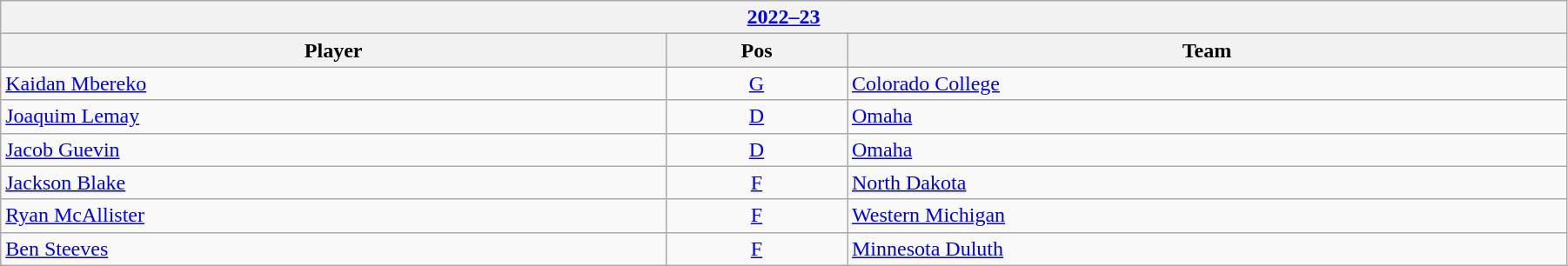<table class="wikitable" width=95%>
<tr>
<th colspan=3><a href='#'>2022–23</a></th>
</tr>
<tr>
<th>Player</th>
<th>Pos</th>
<th>Team</th>
</tr>
<tr>
<td><a href='#'>Kaidan Mbereko</a></td>
<td align=center><a href='#'>G</a></td>
<td><a href='#'>Colorado College</a></td>
</tr>
<tr>
<td><a href='#'>Joaquim Lemay</a></td>
<td align=center><a href='#'>D</a></td>
<td><a href='#'>Omaha</a></td>
</tr>
<tr>
<td><a href='#'>Jacob Guevin</a></td>
<td align=center><a href='#'>D</a></td>
<td><a href='#'>Omaha</a></td>
</tr>
<tr>
<td><a href='#'>Jackson Blake</a></td>
<td align=center><a href='#'>F</a></td>
<td><a href='#'>North Dakota</a></td>
</tr>
<tr>
<td><a href='#'>Ryan McAllister</a></td>
<td align=center><a href='#'>F</a></td>
<td><a href='#'>Western Michigan</a></td>
</tr>
<tr>
<td><a href='#'>Ben Steeves</a></td>
<td align=center><a href='#'>F</a></td>
<td><a href='#'>Minnesota Duluth</a></td>
</tr>
</table>
